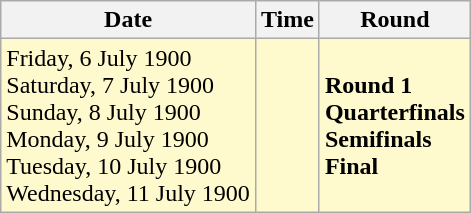<table class="wikitable">
<tr>
<th>Date</th>
<th>Time</th>
<th>Round</th>
</tr>
<tr style=background:lemonchiffon>
<td>Friday, 6 July 1900<br>Saturday, 7 July 1900<br>Sunday, 8 July 1900<br>Monday, 9 July 1900<br>Tuesday, 10 July 1900<br>Wednesday, 11 July 1900</td>
<td></td>
<td><strong>Round 1</strong><br><strong>Quarterfinals</strong><br><strong>Semifinals</strong><br><strong>Final</strong></td>
</tr>
</table>
